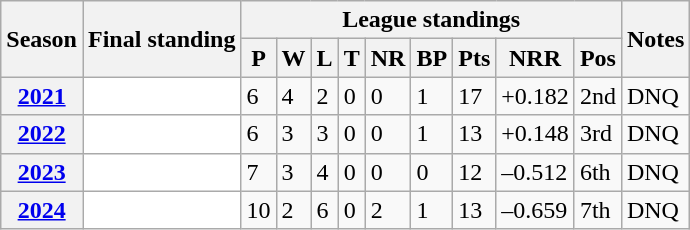<table class="wikitable sortable">
<tr>
<th scope="col" rowspan="2">Season</th>
<th scope="col" rowspan="2">Final standing</th>
<th scope="col" colspan="9">League standings</th>
<th scope="col" rowspan="2">Notes</th>
</tr>
<tr>
<th scope="col">P</th>
<th scope="col">W</th>
<th scope="col">L</th>
<th scope="col">T</th>
<th scope="col">NR</th>
<th scope="col">BP</th>
<th scope="col">Pts</th>
<th scope="col">NRR</th>
<th scope="col">Pos</th>
</tr>
<tr>
<th scope="row"><a href='#'>2021</a></th>
<td style="background: white;"></td>
<td>6</td>
<td>4</td>
<td>2</td>
<td>0</td>
<td>0</td>
<td>1</td>
<td>17</td>
<td>+0.182</td>
<td>2nd</td>
<td>DNQ</td>
</tr>
<tr>
<th scope="row"><a href='#'>2022</a></th>
<td style="background: white;"></td>
<td>6</td>
<td>3</td>
<td>3</td>
<td>0</td>
<td>0</td>
<td>1</td>
<td>13</td>
<td>+0.148</td>
<td>3rd</td>
<td>DNQ</td>
</tr>
<tr>
<th scope="row"><a href='#'>2023</a></th>
<td style="background: white;"></td>
<td>7</td>
<td>3</td>
<td>4</td>
<td>0</td>
<td>0</td>
<td>0</td>
<td>12</td>
<td>–0.512</td>
<td>6th</td>
<td>DNQ</td>
</tr>
<tr>
<th scope="row"><a href='#'>2024</a></th>
<td style="background: white;"></td>
<td>10</td>
<td>2</td>
<td>6</td>
<td>0</td>
<td>2</td>
<td>1</td>
<td>13</td>
<td>–0.659</td>
<td>7th</td>
<td>DNQ</td>
</tr>
</table>
